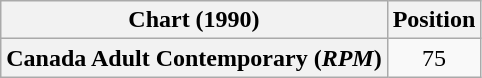<table class="wikitable plainrowheaders" style="text-align:center">
<tr>
<th>Chart (1990)</th>
<th>Position</th>
</tr>
<tr>
<th scope="row">Canada Adult Contemporary (<em>RPM</em>)</th>
<td>75</td>
</tr>
</table>
